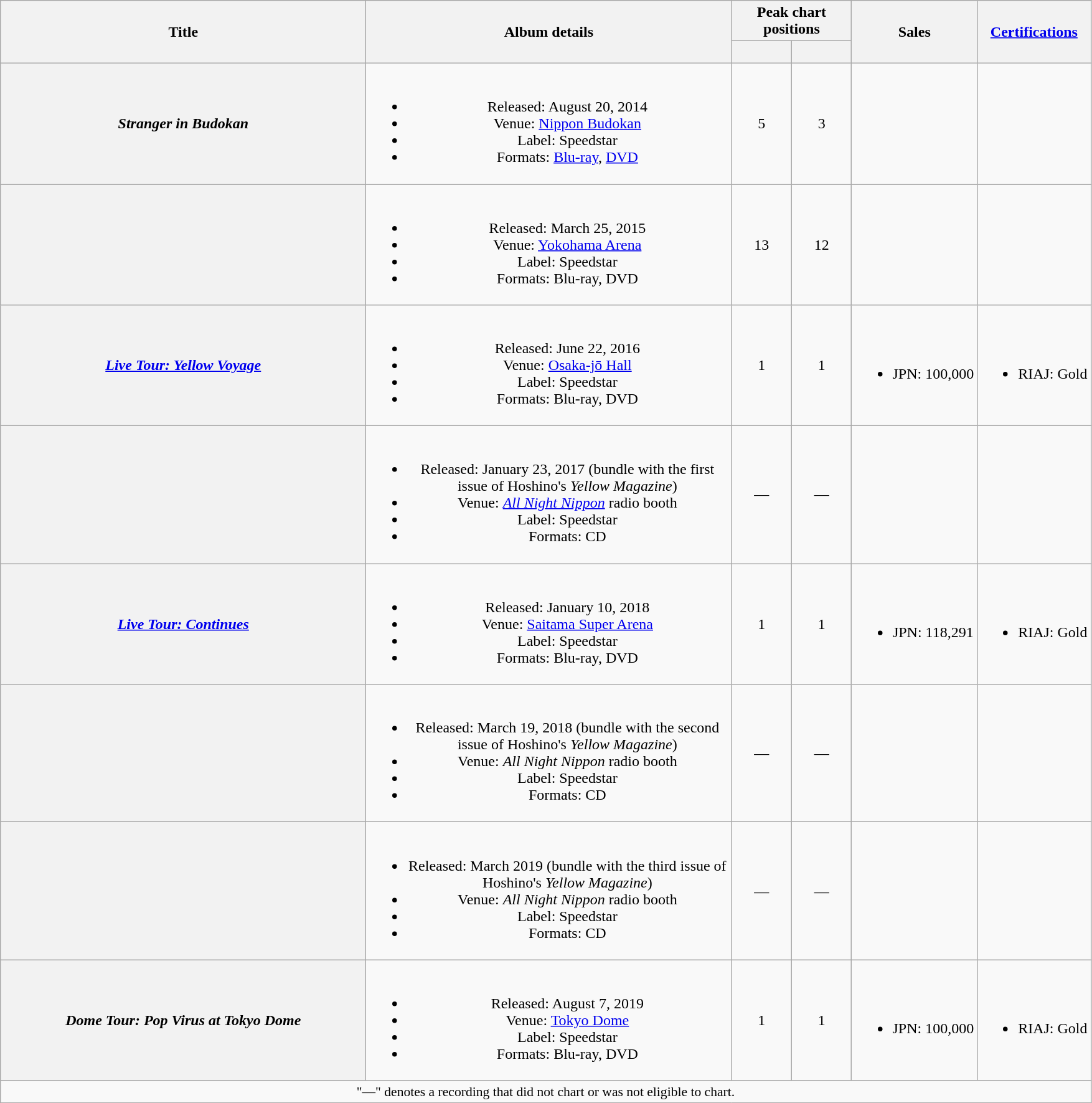<table class="wikitable plainrowheaders" style="text-align:center;">
<tr>
<th scope="col" style="width:24em;" rowspan="2">Title</th>
<th scope="col" rowspan="2" style="width:24em;">Album details</th>
<th scope="colgroup" colspan="2">Peak chart positions</th>
<th scope="col" rowspan="2" style="width:;">Sales</th>
<th scope="col" rowspan="2" style="width:;"><a href='#'>Certifications</a></th>
</tr>
<tr>
<th scope="col" style="width:4em;font-size:90%;"><br></th>
<th scope="col" style="width:4em;font-size:90%;"><br></th>
</tr>
<tr>
<th scope="row"><em>Stranger in Budokan</em></th>
<td><br><ul><li>Released: August 20, 2014</li><li>Venue: <a href='#'>Nippon Budokan</a></li><li>Label: Speedstar</li><li>Formats: <a href='#'>Blu-ray</a>, <a href='#'>DVD</a></li></ul></td>
<td>5</td>
<td>3</td>
<td></td>
<td></td>
</tr>
<tr>
<th scope="row"></th>
<td><br><ul><li>Released: March 25, 2015</li><li>Venue: <a href='#'>Yokohama Arena</a></li><li>Label: Speedstar</li><li>Formats: Blu-ray, DVD</li></ul></td>
<td>13</td>
<td>12</td>
<td></td>
<td></td>
</tr>
<tr>
<th scope="row"><em><a href='#'>Live Tour: Yellow Voyage</a></em></th>
<td><br><ul><li>Released: June 22, 2016</li><li>Venue: <a href='#'>Osaka-jō Hall</a></li><li>Label: Speedstar</li><li>Formats: Blu-ray, DVD</li></ul></td>
<td>1</td>
<td>1</td>
<td><br><ul><li>JPN: 100,000</li></ul></td>
<td><br><ul><li>RIAJ: Gold</li></ul></td>
</tr>
<tr>
<th scope="row"></th>
<td><br><ul><li>Released: January 23, 2017 (bundle with the first issue of Hoshino's <em>Yellow Magazine</em>)</li><li>Venue: <em><a href='#'>All Night Nippon</a></em> radio booth</li><li>Label: Speedstar</li><li>Formats: CD</li></ul></td>
<td>—</td>
<td>—</td>
<td></td>
<td></td>
</tr>
<tr>
<th scope="row"><em><a href='#'>Live Tour: Continues</a></em></th>
<td><br><ul><li>Released: January 10, 2018</li><li>Venue: <a href='#'>Saitama Super Arena</a></li><li>Label: Speedstar</li><li>Formats: Blu-ray, DVD</li></ul></td>
<td>1</td>
<td>1</td>
<td><br><ul><li>JPN: 118,291</li></ul></td>
<td><br><ul><li>RIAJ: Gold</li></ul></td>
</tr>
<tr>
<th scope="row"></th>
<td><br><ul><li>Released: March 19, 2018 (bundle with the second issue of Hoshino's <em>Yellow Magazine</em>)</li><li>Venue: <em>All Night Nippon</em> radio booth</li><li>Label: Speedstar</li><li>Formats: CD</li></ul></td>
<td>—</td>
<td>—</td>
<td></td>
<td></td>
</tr>
<tr>
<th scope="row"></th>
<td><br><ul><li>Released: March 2019 (bundle with the third issue of Hoshino's <em>Yellow Magazine</em>)</li><li>Venue: <em>All Night Nippon</em> radio booth</li><li>Label: Speedstar</li><li>Formats: CD</li></ul></td>
<td>—</td>
<td>—</td>
<td></td>
<td></td>
</tr>
<tr>
<th scope="row"><em>Dome Tour: Pop Virus at Tokyo Dome</em></th>
<td><br><ul><li>Released: August 7, 2019</li><li>Venue: <a href='#'>Tokyo Dome</a></li><li>Label: Speedstar</li><li>Formats: Blu-ray, DVD</li></ul></td>
<td>1</td>
<td>1</td>
<td><br><ul><li>JPN: 100,000</li></ul></td>
<td><br><ul><li>RIAJ: Gold</li></ul></td>
</tr>
<tr>
<td colspan="12" style="font-size:90%">"—" denotes a recording that did not chart or was not eligible to chart.</td>
</tr>
</table>
